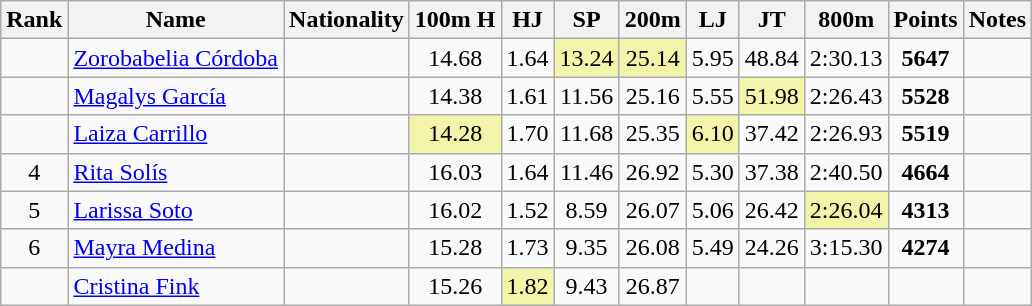<table class="wikitable sortable" style="text-align:center">
<tr>
<th>Rank</th>
<th>Name</th>
<th>Nationality</th>
<th>100m H</th>
<th>HJ</th>
<th>SP</th>
<th>200m</th>
<th>LJ</th>
<th>JT</th>
<th>800m</th>
<th>Points</th>
<th>Notes</th>
</tr>
<tr>
<td></td>
<td align=left><a href='#'>Zorobabelia Córdoba</a></td>
<td align=left></td>
<td>14.68</td>
<td>1.64</td>
<td bgcolor=#F2F5A9>13.24</td>
<td bgcolor=#F2F5A9>25.14</td>
<td>5.95</td>
<td>48.84</td>
<td>2:30.13</td>
<td><strong>5647</strong></td>
<td></td>
</tr>
<tr>
<td></td>
<td align=left><a href='#'>Magalys García</a></td>
<td align=left></td>
<td>14.38</td>
<td>1.61</td>
<td>11.56</td>
<td>25.16</td>
<td>5.55</td>
<td bgcolor=#F2F5A9>51.98</td>
<td>2:26.43</td>
<td><strong>5528</strong></td>
<td></td>
</tr>
<tr>
<td></td>
<td align=left><a href='#'>Laiza Carrillo</a></td>
<td align=left></td>
<td bgcolor=#F2F5A9>14.28</td>
<td>1.70</td>
<td>11.68</td>
<td>25.35</td>
<td bgcolor=#F2F5A9>6.10</td>
<td>37.42</td>
<td>2:26.93</td>
<td><strong>5519</strong></td>
<td></td>
</tr>
<tr>
<td>4</td>
<td align=left><a href='#'>Rita Solís</a></td>
<td align=left></td>
<td>16.03</td>
<td>1.64</td>
<td>11.46</td>
<td>26.92</td>
<td>5.30</td>
<td>37.38</td>
<td>2:40.50</td>
<td><strong>4664</strong></td>
<td></td>
</tr>
<tr>
<td>5</td>
<td align=left><a href='#'>Larissa Soto</a></td>
<td align=left></td>
<td>16.02</td>
<td>1.52</td>
<td>8.59</td>
<td>26.07</td>
<td>5.06</td>
<td>26.42</td>
<td bgcolor=#F2F5A9>2:26.04</td>
<td><strong>4313</strong></td>
<td></td>
</tr>
<tr>
<td>6</td>
<td align=left><a href='#'>Mayra Medina</a></td>
<td align=left></td>
<td>15.28</td>
<td>1.73</td>
<td>9.35</td>
<td>26.08</td>
<td>5.49</td>
<td>24.26</td>
<td>3:15.30</td>
<td><strong>4274</strong></td>
<td></td>
</tr>
<tr>
<td></td>
<td align=left><a href='#'>Cristina Fink</a></td>
<td align=left></td>
<td>15.26</td>
<td bgcolor=#F2F5A9>1.82</td>
<td>9.43</td>
<td>26.87</td>
<td></td>
<td></td>
<td></td>
<td><strong></strong></td>
<td></td>
</tr>
</table>
